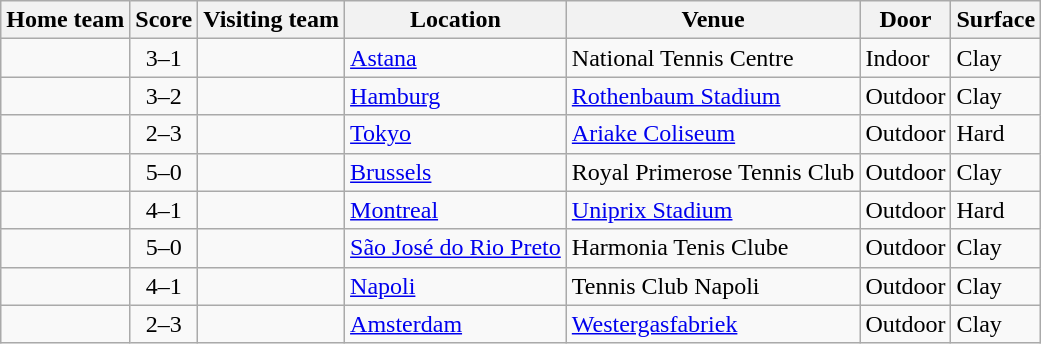<table class="wikitable" style="border:1px solid #aaa;">
<tr>
<th>Home team</th>
<th>Score</th>
<th>Visiting team</th>
<th>Location</th>
<th>Venue</th>
<th>Door</th>
<th>Surface</th>
</tr>
<tr>
<td><strong></strong></td>
<td style="text-align:center;">3–1</td>
<td></td>
<td><a href='#'>Astana</a></td>
<td>National Tennis Centre</td>
<td>Indoor</td>
<td>Clay</td>
</tr>
<tr>
<td><strong></strong></td>
<td style="text-align:center;">3–2</td>
<td></td>
<td><a href='#'>Hamburg</a></td>
<td><a href='#'>Rothenbaum Stadium</a></td>
<td>Outdoor</td>
<td>Clay</td>
</tr>
<tr>
<td></td>
<td style="text-align:center;">2–3</td>
<td><strong></strong></td>
<td><a href='#'>Tokyo</a></td>
<td><a href='#'>Ariake Coliseum</a></td>
<td>Outdoor</td>
<td>Hard</td>
</tr>
<tr>
<td><strong></strong></td>
<td style="text-align:center;">5–0</td>
<td></td>
<td><a href='#'>Brussels</a></td>
<td>Royal Primerose Tennis Club</td>
<td>Outdoor</td>
<td>Clay</td>
</tr>
<tr>
<td><strong></strong></td>
<td style="text-align:center;">4–1</td>
<td></td>
<td><a href='#'>Montreal</a></td>
<td><a href='#'>Uniprix Stadium</a></td>
<td>Outdoor</td>
<td>Hard</td>
</tr>
<tr>
<td><strong></strong></td>
<td style="text-align:center;">5–0</td>
<td></td>
<td><a href='#'>São José do Rio Preto</a></td>
<td>Harmonia Tenis Clube</td>
<td>Outdoor</td>
<td>Clay</td>
</tr>
<tr>
<td><strong></strong></td>
<td style="text-align:center;">4–1</td>
<td></td>
<td><a href='#'>Napoli</a></td>
<td>Tennis Club Napoli</td>
<td>Outdoor</td>
<td>Clay</td>
</tr>
<tr>
<td></td>
<td style="text-align:center;">2–3</td>
<td><strong></strong></td>
<td><a href='#'>Amsterdam</a></td>
<td><a href='#'>Westergasfabriek</a></td>
<td>Outdoor</td>
<td>Clay</td>
</tr>
</table>
